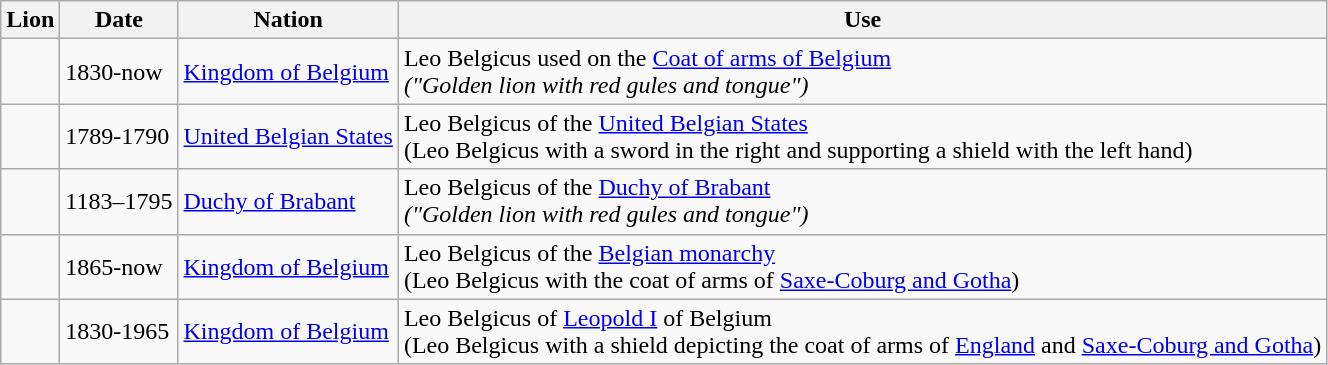<table class="wikitable">
<tr>
<th>Lion</th>
<th>Date</th>
<th>Nation</th>
<th>Use</th>
</tr>
<tr>
<td></td>
<td>1830-now</td>
<td><a href='#'>Kingdom of Belgium</a></td>
<td>Leo Belgicus used on the <a href='#'>Coat of arms of Belgium</a><br><em>("Golden lion with red gules and tongue")</em></td>
</tr>
<tr>
<td></td>
<td>1789-1790</td>
<td><a href='#'>United Belgian States</a></td>
<td>Leo Belgicus of the <a href='#'>United Belgian States</a><br>(Leo Belgicus with a sword in the right and supporting a shield with the left hand)</td>
</tr>
<tr>
<td></td>
<td>1183–1795</td>
<td><a href='#'>Duchy of Brabant</a></td>
<td>Leo Belgicus of the <a href='#'>Duchy of Brabant</a><br><em>("Golden lion with red gules and tongue")</em></td>
</tr>
<tr>
<td></td>
<td>1865-now</td>
<td><a href='#'>Kingdom of Belgium</a></td>
<td>Leo Belgicus of the <a href='#'>Belgian monarchy</a><br>(Leo Belgicus with the coat of arms of <a href='#'>Saxe-Coburg and Gotha</a>)</td>
</tr>
<tr>
<td></td>
<td>1830-1965</td>
<td><a href='#'>Kingdom of Belgium</a></td>
<td>Leo Belgicus of <a href='#'>Leopold I</a> of Belgium<br>(Leo Belgicus with a shield depicting the coat of arms of <a href='#'>England</a> and <a href='#'>Saxe-Coburg and Gotha</a>)</td>
</tr>
</table>
